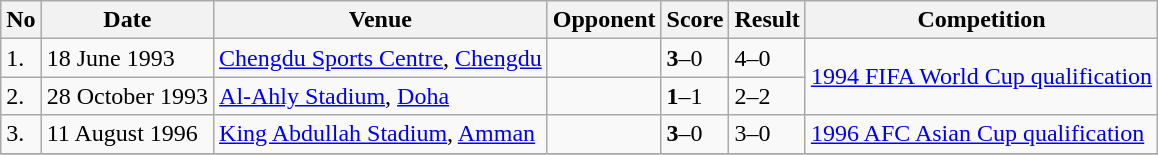<table class="wikitable" style="font-size:100%;">
<tr>
<th>No</th>
<th>Date</th>
<th>Venue</th>
<th>Opponent</th>
<th>Score</th>
<th>Result</th>
<th>Competition</th>
</tr>
<tr>
<td>1.</td>
<td>18 June 1993</td>
<td><a href='#'>Chengdu Sports Centre</a>, <a href='#'>Chengdu</a></td>
<td></td>
<td><strong>3</strong>–0</td>
<td>4–0</td>
<td rowspan="2"><a href='#'>1994 FIFA World Cup qualification</a></td>
</tr>
<tr>
<td>2.</td>
<td>28 October 1993</td>
<td><a href='#'>Al-Ahly Stadium</a>, <a href='#'>Doha</a></td>
<td></td>
<td><strong>1</strong>–1</td>
<td>2–2</td>
</tr>
<tr>
<td>3.</td>
<td>11 August 1996</td>
<td><a href='#'>King Abdullah Stadium</a>, <a href='#'>Amman</a></td>
<td></td>
<td><strong>3</strong>–0</td>
<td>3–0</td>
<td><a href='#'>1996 AFC Asian Cup qualification</a></td>
</tr>
<tr>
</tr>
</table>
